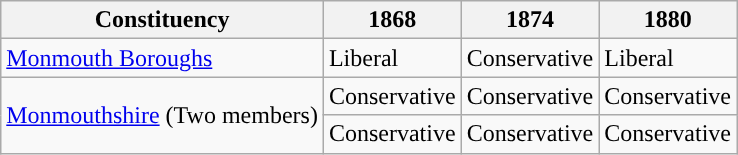<table class="wikitable">
<tr>
<th>Constituency</th>
<th>1868</th>
<th>1874</th>
<th>1880</th>
</tr>
<tr>
<td><a href='#'>Monmouth Boroughs</a></td>
<td>Liberal</td>
<td>Conservative</td>
<td>Liberal</td>
</tr>
<tr>
<td rowspan="2"><a href='#'>Monmouthshire</a> (Two members)</td>
<td>Conservative</td>
<td>Conservative</td>
<td>Conservative</td>
</tr>
<tr>
<td>Conservative</td>
<td>Conservative</td>
<td>Conservative</td>
</tr>
</table>
